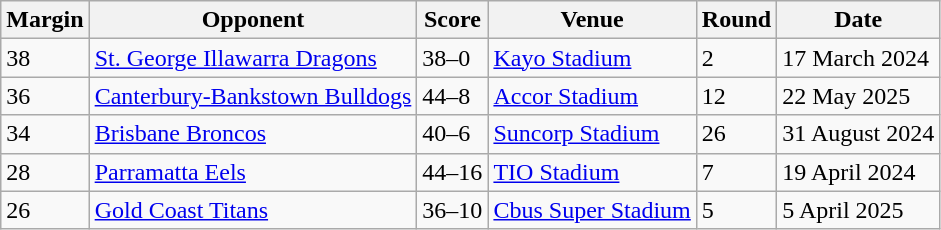<table class="wikitable">
<tr>
<th>Margin</th>
<th>Opponent</th>
<th>Score</th>
<th>Venue</th>
<th>Round</th>
<th>Date</th>
</tr>
<tr>
<td>38</td>
<td><a href='#'>St. George Illawarra Dragons</a></td>
<td>38–0</td>
<td><a href='#'>Kayo Stadium</a></td>
<td>2</td>
<td>17 March 2024</td>
</tr>
<tr>
<td>36</td>
<td><a href='#'>Canterbury-Bankstown Bulldogs</a></td>
<td>44–8</td>
<td><a href='#'>Accor Stadium</a></td>
<td>12</td>
<td>22 May 2025</td>
</tr>
<tr>
<td>34</td>
<td><a href='#'>Brisbane Broncos</a></td>
<td>40–6</td>
<td><a href='#'>Suncorp Stadium</a></td>
<td>26</td>
<td>31 August 2024</td>
</tr>
<tr>
<td>28</td>
<td><a href='#'>Parramatta Eels</a></td>
<td>44–16</td>
<td><a href='#'>TIO Stadium</a></td>
<td>7</td>
<td>19 April 2024</td>
</tr>
<tr>
<td>26</td>
<td><a href='#'>Gold Coast Titans</a></td>
<td>36–10</td>
<td><a href='#'>Cbus Super Stadium</a></td>
<td>5</td>
<td>5 April 2025</td>
</tr>
</table>
